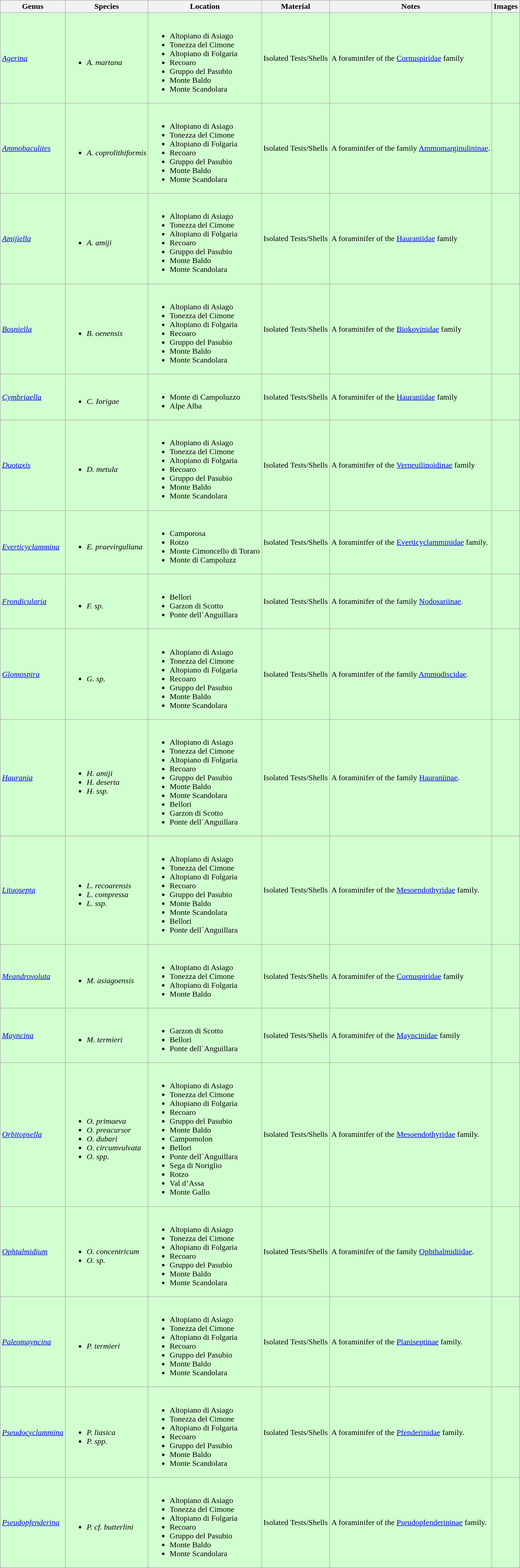<table class="wikitable sortable">
<tr>
<th>Genus</th>
<th>Species</th>
<th>Location</th>
<th>Material</th>
<th>Notes</th>
<th>Images</th>
</tr>
<tr>
<td style="background:#D1FFCF;"><em><a href='#'>Agerina</a></em></td>
<td style="background:#D1FFCF;"><br><ul><li><em>A. martana</em></li></ul></td>
<td style="background:#D1FFCF;"><br><ul><li>Altopiano di Asiago</li><li>Tonezza del Cimone</li><li>Altopiano di Folgaria</li><li>Recoaro</li><li>Gruppo del Pasubio</li><li>Monte Baldo</li><li>Monte Scandolara</li></ul></td>
<td style="background:#D1FFCF;">Isolated Tests/Shells</td>
<td style="background:#D1FFCF;">A foraminifer of the <a href='#'>Cornuspiridae</a> family</td>
<td style="background:#D1FFCF;"></td>
</tr>
<tr>
<td style="background:#D1FFCF;"><em><a href='#'>Ammobaculites</a></em></td>
<td style="background:#D1FFCF;"><br><ul><li><em>A. coprolithiformis</em></li></ul></td>
<td style="background:#D1FFCF;"><br><ul><li>Altopiano di Asiago</li><li>Tonezza del Cimone</li><li>Altopiano di Folgaria</li><li>Recoaro</li><li>Gruppo del Pasubio</li><li>Monte Baldo</li><li>Monte Scandolara</li></ul></td>
<td style="background:#D1FFCF;">Isolated Tests/Shells</td>
<td style="background:#D1FFCF;">A foraminifer of the family <a href='#'>Ammomarginulininae</a>.</td>
<td style="background:#D1FFCF;"></td>
</tr>
<tr>
<td style="background:#D1FFCF;"><em><a href='#'>Amijiella</a></em></td>
<td style="background:#D1FFCF;"><br><ul><li><em>A. amiji</em></li></ul></td>
<td style="background:#D1FFCF;"><br><ul><li>Altopiano di Asiago</li><li>Tonezza del Cimone</li><li>Altopiano di Folgaria</li><li>Recoaro</li><li>Gruppo del Pasubio</li><li>Monte Baldo</li><li>Monte Scandolara</li></ul></td>
<td style="background:#D1FFCF;">Isolated Tests/Shells</td>
<td style="background:#D1FFCF;">A foraminifer of the <a href='#'>Hauraniidae</a> family</td>
<td style="background:#D1FFCF;"></td>
</tr>
<tr>
<td style="background:#D1FFCF;"><em><a href='#'>Bosniella</a></em></td>
<td style="background:#D1FFCF;"><br><ul><li><em>B. oenensis</em></li></ul></td>
<td style="background:#D1FFCF;"><br><ul><li>Altopiano di Asiago</li><li>Tonezza del Cimone</li><li>Altopiano di Folgaria</li><li>Recoaro</li><li>Gruppo del Pasubio</li><li>Monte Baldo</li><li>Monte Scandolara</li></ul></td>
<td style="background:#D1FFCF;">Isolated Tests/Shells</td>
<td style="background:#D1FFCF;">A foraminifer of the <a href='#'>Biokovinidae</a> family</td>
<td style="background:#D1FFCF;"></td>
</tr>
<tr>
<td style="background:#D1FFCF;"><em><a href='#'>Cymbriaella</a></em></td>
<td style="background:#D1FFCF;"><br><ul><li><em>C. Iorigae</em></li></ul></td>
<td style="background:#D1FFCF;"><br><ul><li>Monte di Campoluzzo</li><li>Alpe Alba</li></ul></td>
<td style="background:#D1FFCF;">Isolated Tests/Shells</td>
<td style="background:#D1FFCF;">A foraminifer of the <a href='#'>Hauraniidae</a> family</td>
<td style="background:#D1FFCF;"></td>
</tr>
<tr>
<td style="background:#D1FFCF;"><em><a href='#'>Duotaxis</a></em></td>
<td style="background:#D1FFCF;"><br><ul><li><em>D. metula</em></li></ul></td>
<td style="background:#D1FFCF;"><br><ul><li>Altopiano di Asiago</li><li>Tonezza del Cimone</li><li>Altopiano di Folgaria</li><li>Recoaro</li><li>Gruppo del Pasubio</li><li>Monte Baldo</li><li>Monte Scandolara</li></ul></td>
<td style="background:#D1FFCF;">Isolated Tests/Shells</td>
<td style="background:#D1FFCF;">A foraminifer of the <a href='#'>Verneuilinoidinae</a> family</td>
<td style="background:#D1FFCF;"></td>
</tr>
<tr>
<td style="background:#D1FFCF;"><br><em><a href='#'>Everticyclammina</a></em></td>
<td style="background:#D1FFCF;"><br><ul><li><em>E. praevirguliana</em></li></ul></td>
<td style="background:#D1FFCF;"><br><ul><li>Camporosa</li><li>Rotzo</li><li>Monte Cimoncello di Toraro</li><li>Monte di Campoluzz</li></ul></td>
<td style="background:#D1FFCF;">Isolated Tests/Shells</td>
<td style="background:#D1FFCF;">A foraminifer of the <a href='#'>Everticyclamminidae</a> family.</td>
<td style="background:#D1FFCF;"></td>
</tr>
<tr>
<td style="background:#D1FFCF;"><em><a href='#'>Frondicularia</a></em></td>
<td style="background:#D1FFCF;"><br><ul><li><em>F. sp.</em></li></ul></td>
<td style="background:#D1FFCF;"><br><ul><li>Bellori</li><li>Garzon di Scotto</li><li>Ponte dell`Anguillara</li></ul></td>
<td style="background:#D1FFCF;">Isolated Tests/Shells</td>
<td style="background:#D1FFCF;">A foraminifer of the family <a href='#'>Nodosariinae</a>.</td>
<td style="background:#D1FFCF;"></td>
</tr>
<tr>
<td style="background:#D1FFCF;"><em><a href='#'>Glomospira</a></em></td>
<td style="background:#D1FFCF;"><br><ul><li><em>G. sp.</em></li></ul></td>
<td style="background:#D1FFCF;"><br><ul><li>Altopiano di Asiago</li><li>Tonezza del Cimone</li><li>Altopiano di Folgaria</li><li>Recoaro</li><li>Gruppo del Pasubio</li><li>Monte Baldo</li><li>Monte Scandolara</li></ul></td>
<td style="background:#D1FFCF;">Isolated Tests/Shells</td>
<td style="background:#D1FFCF;">A foraminifer of the family <a href='#'>Ammodiscidae</a>.</td>
<td style="background:#D1FFCF;"></td>
</tr>
<tr>
<td style="background:#D1FFCF;"><em><a href='#'>Haurania</a></em></td>
<td style="background:#D1FFCF;"><br><ul><li><em>H. amiji</em></li><li><em>H. deserta</em></li><li><em>H. ssp.</em></li></ul></td>
<td style="background:#D1FFCF;"><br><ul><li>Altopiano di Asiago</li><li>Tonezza del Cimone</li><li>Altopiano di Folgaria</li><li>Recoaro</li><li>Gruppo del Pasubio</li><li>Monte Baldo</li><li>Monte Scandolara</li><li>Bellori</li><li>Garzon di Scotto</li><li>Ponte dell`Anguillara</li></ul></td>
<td style="background:#D1FFCF;">Isolated Tests/Shells</td>
<td style="background:#D1FFCF;">A foraminifer of the family <a href='#'>Hauraniinae</a>.</td>
<td style="background:#D1FFCF;"></td>
</tr>
<tr>
<td style="background:#D1FFCF;"><em><a href='#'>Lituosepta</a></em></td>
<td style="background:#D1FFCF;"><br><ul><li><em>L. recoarensis</em></li><li><em>L. compressa</em></li><li><em>L. ssp.</em></li></ul></td>
<td style="background:#D1FFCF;"><br><ul><li>Altopiano di Asiago</li><li>Tonezza del Cimone</li><li>Altopiano di Folgaria</li><li>Recoaro</li><li>Gruppo del Pasubio</li><li>Monte Baldo</li><li>Monte Scandolara</li><li>Bellori</li><li>Ponte dell`Anguillara</li></ul></td>
<td style="background:#D1FFCF;">Isolated Tests/Shells</td>
<td style="background:#D1FFCF;">A foraminifer of the <a href='#'>Mesoendothyridae</a> family.</td>
<td style="background:#D1FFCF;"></td>
</tr>
<tr>
<td style="background:#D1FFCF;"><em><a href='#'>Meandrovoluta</a></em></td>
<td style="background:#D1FFCF;"><br><ul><li><em>M. asiagoensis</em></li></ul></td>
<td style="background:#D1FFCF;"><br><ul><li>Altopiano di Asiago</li><li>Tonezza del Cimone</li><li>Altopiano di Folgaria</li><li>Monte Baldo</li></ul></td>
<td style="background:#D1FFCF;">Isolated Tests/Shells</td>
<td style="background:#D1FFCF;">A foraminifer of the <a href='#'>Cornuspiridae</a> family</td>
<td style="background:#D1FFCF;"></td>
</tr>
<tr>
<td style="background:#D1FFCF;"><em><a href='#'>Mayncina</a></em></td>
<td style="background:#D1FFCF;"><br><ul><li><em>M. termieri</em></li></ul></td>
<td style="background:#D1FFCF;"><br><ul><li>Garzon di Scotto</li><li>Bellori</li><li>Ponte dell`Anguillara</li></ul></td>
<td style="background:#D1FFCF;">Isolated Tests/Shells</td>
<td style="background:#D1FFCF;">A foraminifer of the <a href='#'>Mayncinidae</a> family</td>
<td style="background:#D1FFCF;"></td>
</tr>
<tr>
<td style="background:#D1FFCF;"><em><a href='#'>Orbitopsella</a></em><em></em></td>
<td style="background:#D1FFCF;"><br><ul><li><em>O. primaeva</em></li><li><em>O. preacursor</em></li><li><em>O. dubari</em></li><li><em>O. circumvulvata</em></li><li><em>O. spp.</em></li></ul></td>
<td style="background:#D1FFCF;"><br><ul><li>Altopiano di Asiago</li><li>Tonezza del Cimone</li><li>Altopiano di Folgaria</li><li>Recoaro</li><li>Gruppo del Pasubio</li><li>Monte Baldo</li><li>Campomolon</li><li>Bellori</li><li>Ponte dell`Anguillara</li><li>Sega di Noriglio</li><li>Rotzo</li><li>Val d’Assa</li><li>Monte Gallo</li></ul></td>
<td style="background:#D1FFCF;">Isolated Tests/Shells</td>
<td style="background:#D1FFCF;">A foraminifer of the <a href='#'>Mesoendothyridae</a> family.</td>
<td style="background:#D1FFCF;"></td>
</tr>
<tr>
<td style="background:#D1FFCF;"><em><a href='#'>Ophtalmidium</a></em></td>
<td style="background:#D1FFCF;"><br><ul><li><em>O. concentricum</em></li><li><em>O. sp.</em></li></ul></td>
<td style="background:#D1FFCF;"><br><ul><li>Altopiano di Asiago</li><li>Tonezza del Cimone</li><li>Altopiano di Folgaria</li><li>Recoaro</li><li>Gruppo del Pasubio</li><li>Monte Baldo</li><li>Monte Scandolara</li></ul></td>
<td style="background:#D1FFCF;">Isolated Tests/Shells</td>
<td style="background:#D1FFCF;">A foraminifer of the family <a href='#'>Ophthalmidiidae</a>.</td>
<td style="background:#D1FFCF;"></td>
</tr>
<tr>
<td style="background:#D1FFCF;"><em><a href='#'>Paleomayncina</a></em></td>
<td style="background:#D1FFCF;"><br><ul><li><em>P. termieri</em></li></ul></td>
<td style="background:#D1FFCF;"><br><ul><li>Altopiano di Asiago</li><li>Tonezza del Cimone</li><li>Altopiano di Folgaria</li><li>Recoaro</li><li>Gruppo del Pasubio</li><li>Monte Baldo</li><li>Monte Scandolara</li></ul></td>
<td style="background:#D1FFCF;">Isolated Tests/Shells</td>
<td style="background:#D1FFCF;">A foraminifer of the  <a href='#'>Planiseptinae</a> family.</td>
<td style="background:#D1FFCF;"></td>
</tr>
<tr>
<td style="background:#D1FFCF;"><em><a href='#'>Pseudocyclammina</a></em></td>
<td style="background:#D1FFCF;"><br><ul><li><em>P. liasica</em></li><li><em>P. spp.</em></li></ul></td>
<td style="background:#D1FFCF;"><br><ul><li>Altopiano di Asiago</li><li>Tonezza del Cimone</li><li>Altopiano di Folgaria</li><li>Recoaro</li><li>Gruppo del Pasubio</li><li>Monte Baldo</li><li>Monte Scandolara</li></ul></td>
<td style="background:#D1FFCF;">Isolated Tests/Shells</td>
<td style="background:#D1FFCF;">A foraminifer of the <a href='#'>Pfenderinidae</a> family.</td>
<td style="background:#D1FFCF;"></td>
</tr>
<tr>
<td style="background:#D1FFCF;"><em><a href='#'>Pseudopfenderina</a></em></td>
<td style="background:#D1FFCF;"><br><ul><li><em>P. cf. butterlini</em></li></ul></td>
<td style="background:#D1FFCF;"><br><ul><li>Altopiano di Asiago</li><li>Tonezza del Cimone</li><li>Altopiano di Folgaria</li><li>Recoaro</li><li>Gruppo del Pasubio</li><li>Monte Baldo</li><li>Monte Scandolara</li></ul></td>
<td style="background:#D1FFCF;">Isolated Tests/Shells</td>
<td style="background:#D1FFCF;">A foraminifer of the <a href='#'>Pseudopfenderininae</a> family.</td>
<td style="background:#D1FFCF;"></td>
</tr>
</table>
